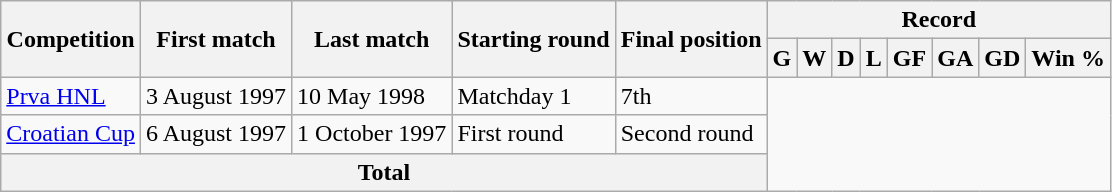<table class="wikitable" style="text-align: center">
<tr>
<th rowspan="2">Competition</th>
<th rowspan="2">First match</th>
<th rowspan="2">Last match</th>
<th rowspan="2">Starting round</th>
<th rowspan="2">Final position</th>
<th colspan="8">Record</th>
</tr>
<tr>
<th>G</th>
<th>W</th>
<th>D</th>
<th>L</th>
<th>GF</th>
<th>GA</th>
<th>GD</th>
<th>Win %</th>
</tr>
<tr>
<td align=left><a href='#'>Prva HNL</a></td>
<td align=left>3 August 1997</td>
<td align=left>10 May 1998</td>
<td align=left>Matchday 1</td>
<td align=left>7th<br></td>
</tr>
<tr>
<td align=left><a href='#'>Croatian Cup</a></td>
<td align=left>6 August 1997</td>
<td align=left>1 October 1997</td>
<td align=left>First round</td>
<td align=left>Second round<br></td>
</tr>
<tr>
<th colspan="5">Total<br></th>
</tr>
</table>
